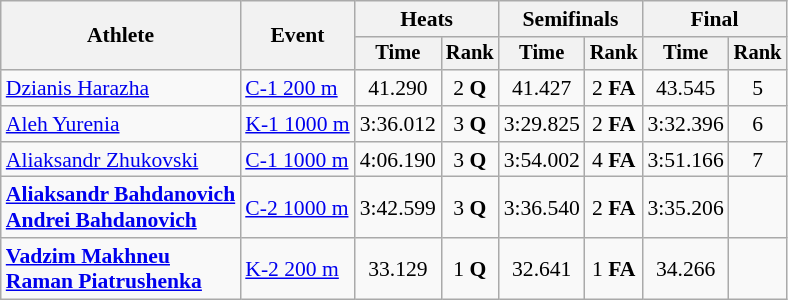<table class="wikitable" style="font-size:90%">
<tr>
<th rowspan="2">Athlete</th>
<th rowspan="2">Event</th>
<th colspan=2>Heats</th>
<th colspan=2>Semifinals</th>
<th colspan=2>Final</th>
</tr>
<tr style="font-size:95%">
<th>Time</th>
<th>Rank</th>
<th>Time</th>
<th>Rank</th>
<th>Time</th>
<th>Rank</th>
</tr>
<tr align=center>
<td align=left><a href='#'>Dzianis Harazha</a></td>
<td align=left><a href='#'>C-1 200 m</a></td>
<td>41.290</td>
<td>2 <strong>Q</strong></td>
<td>41.427</td>
<td>2 <strong>FA</strong></td>
<td>43.545</td>
<td>5</td>
</tr>
<tr align=center>
<td align=left><a href='#'>Aleh Yurenia</a></td>
<td align=left><a href='#'>K-1 1000 m</a></td>
<td>3:36.012</td>
<td>3 <strong>Q</strong></td>
<td>3:29.825</td>
<td>2 <strong>FA</strong></td>
<td>3:32.396</td>
<td>6</td>
</tr>
<tr align=center>
<td align=left><a href='#'>Aliaksandr Zhukovski</a></td>
<td align=left><a href='#'>C-1 1000 m</a></td>
<td>4:06.190</td>
<td>3 <strong>Q</strong></td>
<td>3:54.002</td>
<td>4 <strong>FA</strong></td>
<td>3:51.166</td>
<td>7</td>
</tr>
<tr align=center>
<td align=left><strong><a href='#'>Aliaksandr Bahdanovich</a><br><a href='#'>Andrei Bahdanovich</a></strong></td>
<td align=left><a href='#'>C-2 1000 m</a></td>
<td>3:42.599</td>
<td>3 <strong>Q</strong></td>
<td>3:36.540</td>
<td>2 <strong>FA</strong></td>
<td>3:35.206</td>
<td></td>
</tr>
<tr align=center>
<td align=left><strong><a href='#'>Vadzim Makhneu</a><br><a href='#'>Raman Piatrushenka</a></strong></td>
<td align=left><a href='#'>K-2 200 m</a></td>
<td>33.129</td>
<td>1 <strong>Q</strong></td>
<td>32.641</td>
<td>1 <strong>FA</strong></td>
<td>34.266</td>
<td></td>
</tr>
</table>
